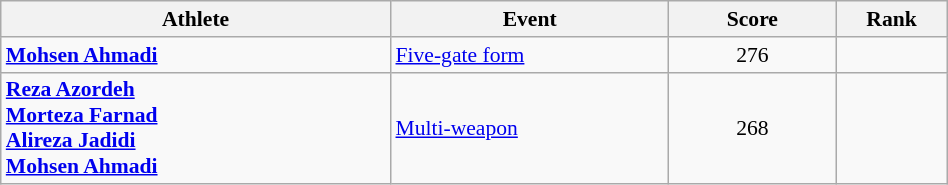<table class="wikitable" width="50%" style="text-align:center; font-size:90%">
<tr>
<th width="35%">Athlete</th>
<th width="25%">Event</th>
<th width="15%">Score</th>
<th width="10%">Rank</th>
</tr>
<tr>
<td align="left"><strong><a href='#'>Mohsen Ahmadi</a></strong></td>
<td align="left"><a href='#'>Five-gate form</a></td>
<td>276</td>
<td></td>
</tr>
<tr>
<td align="left"><strong><a href='#'>Reza Azordeh</a><br><a href='#'>Morteza Farnad</a><br><a href='#'>Alireza Jadidi</a><br><a href='#'>Mohsen Ahmadi</a></strong></td>
<td align="left"><a href='#'>Multi-weapon</a></td>
<td>268</td>
<td></td>
</tr>
</table>
